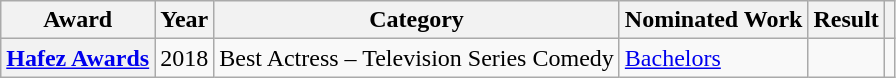<table class="wikitable sortable plainrowheaders">
<tr>
<th scope="col">Award</th>
<th scope="col">Year</th>
<th scope="col">Category</th>
<th scope="col">Nominated Work</th>
<th scope="col">Result</th>
<th scope="col" class="unsortable"></th>
</tr>
<tr>
<th scope="row"><a href='#'>Hafez Awards</a></th>
<td>2018</td>
<td>Best Actress – Television Series Comedy</td>
<td><a href='#'>Bachelors</a></td>
<td></td>
<td></td>
</tr>
</table>
